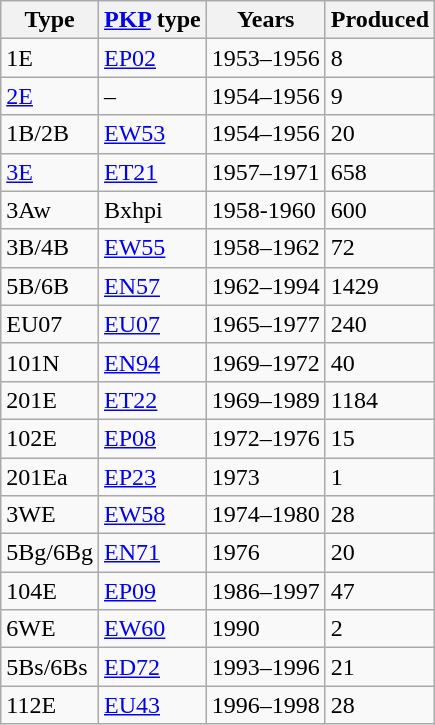<table class="wikitable">
<tr>
<th>Type</th>
<th><a href='#'>PKP</a> type</th>
<th>Years</th>
<th>Produced</th>
</tr>
<tr>
<td>1E</td>
<td><a href='#'>EP02</a></td>
<td>1953–1956</td>
<td>8</td>
</tr>
<tr>
<td><a href='#'>2E</a></td>
<td>–</td>
<td>1954–1956</td>
<td>9</td>
</tr>
<tr>
<td>1B/2B</td>
<td><a href='#'>EW53</a></td>
<td>1954–1956</td>
<td>20</td>
</tr>
<tr>
<td><a href='#'>3E</a></td>
<td><a href='#'>ET21</a></td>
<td>1957–1971</td>
<td>658</td>
</tr>
<tr>
<td>3Aw</td>
<td>Bxhpi</td>
<td>1958-1960</td>
<td>600</td>
</tr>
<tr>
<td>3B/4B</td>
<td><a href='#'>EW55</a></td>
<td>1958–1962</td>
<td>72</td>
</tr>
<tr>
<td>5B/6B</td>
<td><a href='#'>EN57</a></td>
<td>1962–1994</td>
<td>1429</td>
</tr>
<tr>
<td>EU07</td>
<td><a href='#'>EU07</a></td>
<td>1965–1977</td>
<td>240</td>
</tr>
<tr>
<td>101N</td>
<td><a href='#'>EN94</a></td>
<td>1969–1972</td>
<td>40</td>
</tr>
<tr>
<td>201E</td>
<td><a href='#'>ET22</a></td>
<td>1969–1989</td>
<td>1184</td>
</tr>
<tr>
<td>102E</td>
<td><a href='#'>EP08</a></td>
<td>1972–1976</td>
<td>15</td>
</tr>
<tr>
<td>201Ea</td>
<td><a href='#'>EP23</a></td>
<td>1973</td>
<td>1</td>
</tr>
<tr>
<td>3WE</td>
<td><a href='#'>EW58</a></td>
<td>1974–1980</td>
<td>28</td>
</tr>
<tr>
<td>5Bg/6Bg</td>
<td><a href='#'>EN71</a></td>
<td>1976</td>
<td>20</td>
</tr>
<tr>
<td>104E</td>
<td><a href='#'>EP09</a></td>
<td>1986–1997</td>
<td>47</td>
</tr>
<tr>
<td>6WE</td>
<td><a href='#'>EW60</a></td>
<td>1990</td>
<td>2</td>
</tr>
<tr>
<td>5Bs/6Bs</td>
<td><a href='#'>ED72</a></td>
<td>1993–1996</td>
<td>21</td>
</tr>
<tr>
<td>112E</td>
<td><a href='#'>EU43</a></td>
<td>1996–1998</td>
<td>28</td>
</tr>
</table>
